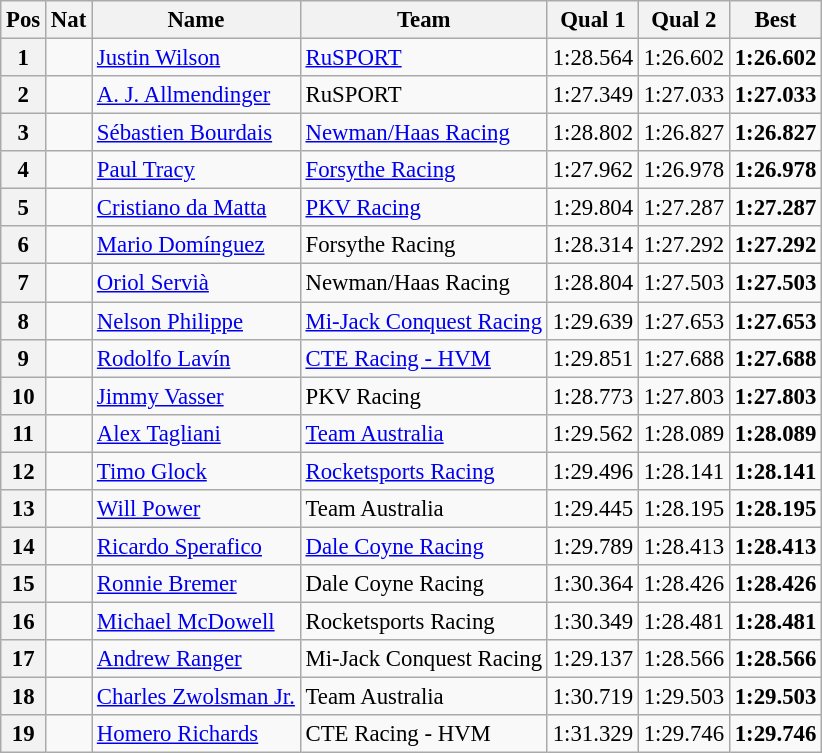<table class="wikitable" style="font-size: 95%;">
<tr>
<th>Pos</th>
<th>Nat</th>
<th>Name</th>
<th>Team</th>
<th>Qual 1</th>
<th>Qual 2</th>
<th>Best</th>
</tr>
<tr>
<th>1</th>
<td></td>
<td><a href='#'>Justin Wilson</a></td>
<td><a href='#'>RuSPORT</a></td>
<td>1:28.564</td>
<td>1:26.602</td>
<td><strong>1:26.602</strong></td>
</tr>
<tr>
<th>2</th>
<td></td>
<td><a href='#'>A. J. Allmendinger</a></td>
<td>RuSPORT</td>
<td>1:27.349</td>
<td>1:27.033</td>
<td><strong>1:27.033</strong></td>
</tr>
<tr>
<th>3</th>
<td></td>
<td><a href='#'>Sébastien Bourdais</a></td>
<td><a href='#'>Newman/Haas Racing</a></td>
<td>1:28.802</td>
<td>1:26.827</td>
<td><strong>1:26.827</strong></td>
</tr>
<tr>
<th>4</th>
<td></td>
<td><a href='#'>Paul Tracy</a></td>
<td><a href='#'>Forsythe Racing</a></td>
<td>1:27.962</td>
<td>1:26.978</td>
<td><strong>1:26.978</strong></td>
</tr>
<tr>
<th>5</th>
<td></td>
<td><a href='#'>Cristiano da Matta</a></td>
<td><a href='#'>PKV Racing</a></td>
<td>1:29.804</td>
<td>1:27.287</td>
<td><strong>1:27.287</strong></td>
</tr>
<tr>
<th>6</th>
<td></td>
<td><a href='#'>Mario Domínguez</a></td>
<td>Forsythe Racing</td>
<td>1:28.314</td>
<td>1:27.292</td>
<td><strong>1:27.292</strong></td>
</tr>
<tr>
<th>7</th>
<td></td>
<td><a href='#'>Oriol Servià</a></td>
<td>Newman/Haas Racing</td>
<td>1:28.804</td>
<td>1:27.503</td>
<td><strong>1:27.503</strong></td>
</tr>
<tr>
<th>8</th>
<td></td>
<td><a href='#'>Nelson Philippe</a></td>
<td><a href='#'>Mi-Jack Conquest Racing</a></td>
<td>1:29.639</td>
<td>1:27.653</td>
<td><strong>1:27.653</strong></td>
</tr>
<tr>
<th>9</th>
<td></td>
<td><a href='#'>Rodolfo Lavín</a></td>
<td><a href='#'>CTE Racing - HVM</a></td>
<td>1:29.851</td>
<td>1:27.688</td>
<td><strong>1:27.688</strong></td>
</tr>
<tr>
<th>10</th>
<td></td>
<td><a href='#'>Jimmy Vasser</a></td>
<td>PKV Racing</td>
<td>1:28.773</td>
<td>1:27.803</td>
<td><strong>1:27.803</strong></td>
</tr>
<tr>
<th>11</th>
<td></td>
<td><a href='#'>Alex Tagliani</a></td>
<td><a href='#'>Team Australia</a></td>
<td>1:29.562</td>
<td>1:28.089</td>
<td><strong>1:28.089</strong></td>
</tr>
<tr>
<th>12</th>
<td></td>
<td><a href='#'>Timo Glock</a></td>
<td><a href='#'>Rocketsports Racing</a></td>
<td>1:29.496</td>
<td>1:28.141</td>
<td><strong>1:28.141</strong></td>
</tr>
<tr>
<th>13</th>
<td></td>
<td><a href='#'>Will Power</a></td>
<td>Team Australia</td>
<td>1:29.445</td>
<td>1:28.195</td>
<td><strong>1:28.195</strong></td>
</tr>
<tr>
<th>14</th>
<td></td>
<td><a href='#'>Ricardo Sperafico</a></td>
<td><a href='#'>Dale Coyne Racing</a></td>
<td>1:29.789</td>
<td>1:28.413</td>
<td><strong>1:28.413</strong></td>
</tr>
<tr>
<th>15</th>
<td></td>
<td><a href='#'>Ronnie Bremer</a></td>
<td>Dale Coyne Racing</td>
<td>1:30.364</td>
<td>1:28.426</td>
<td><strong>1:28.426</strong></td>
</tr>
<tr>
<th>16</th>
<td></td>
<td><a href='#'>Michael McDowell</a></td>
<td>Rocketsports Racing</td>
<td>1:30.349</td>
<td>1:28.481</td>
<td><strong>1:28.481</strong></td>
</tr>
<tr>
<th>17</th>
<td></td>
<td><a href='#'>Andrew Ranger</a></td>
<td>Mi-Jack Conquest Racing</td>
<td>1:29.137</td>
<td>1:28.566</td>
<td><strong>1:28.566</strong></td>
</tr>
<tr>
<th>18</th>
<td></td>
<td><a href='#'>Charles Zwolsman Jr.</a></td>
<td>Team Australia</td>
<td>1:30.719</td>
<td>1:29.503</td>
<td><strong>1:29.503</strong></td>
</tr>
<tr>
<th>19</th>
<td></td>
<td><a href='#'>Homero Richards</a></td>
<td>CTE Racing - HVM</td>
<td>1:31.329</td>
<td>1:29.746</td>
<td><strong>1:29.746</strong></td>
</tr>
</table>
